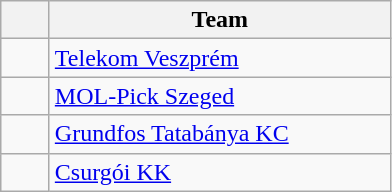<table class="wikitable" style="text-align:center">
<tr>
<th width=25></th>
<th width=220>Team</th>
</tr>
<tr>
<td></td>
<td align=left> <a href='#'>Telekom Veszprém</a></td>
</tr>
<tr>
<td></td>
<td align=left> <a href='#'>MOL-Pick Szeged</a></td>
</tr>
<tr>
<td></td>
<td align=left> <a href='#'>Grundfos Tatabánya KC</a></td>
</tr>
<tr>
<td></td>
<td align=left> <a href='#'>Csurgói KK</a></td>
</tr>
</table>
